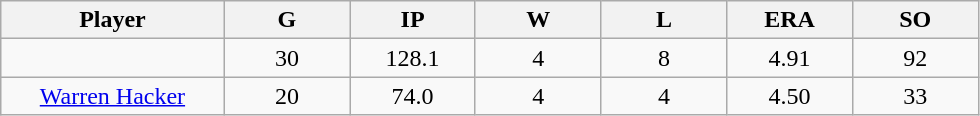<table class="wikitable sortable">
<tr>
<th bgcolor="#DDDDFF" width="16%">Player</th>
<th bgcolor="#DDDDFF" width="9%">G</th>
<th bgcolor="#DDDDFF" width="9%">IP</th>
<th bgcolor="#DDDDFF" width="9%">W</th>
<th bgcolor="#DDDDFF" width="9%">L</th>
<th bgcolor="#DDDDFF" width="9%">ERA</th>
<th bgcolor="#DDDDFF" width="9%">SO</th>
</tr>
<tr align="center">
<td></td>
<td>30</td>
<td>128.1</td>
<td>4</td>
<td>8</td>
<td>4.91</td>
<td>92</td>
</tr>
<tr align="center">
<td><a href='#'>Warren Hacker</a></td>
<td>20</td>
<td>74.0</td>
<td>4</td>
<td>4</td>
<td>4.50</td>
<td>33</td>
</tr>
</table>
